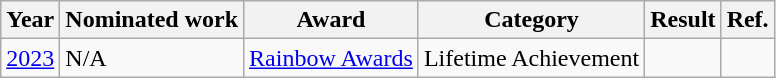<table class=wikitable>
<tr>
<th>Year</th>
<th>Nominated work</th>
<th>Award</th>
<th>Category</th>
<th>Result</th>
<th>Ref.</th>
</tr>
<tr>
<td><a href='#'>2023</a></td>
<td>N/A</td>
<td><a href='#'>Rainbow Awards</a></td>
<td>Lifetime Achievement</td>
<td></td>
<td style="text-align:center;"></td>
</tr>
</table>
